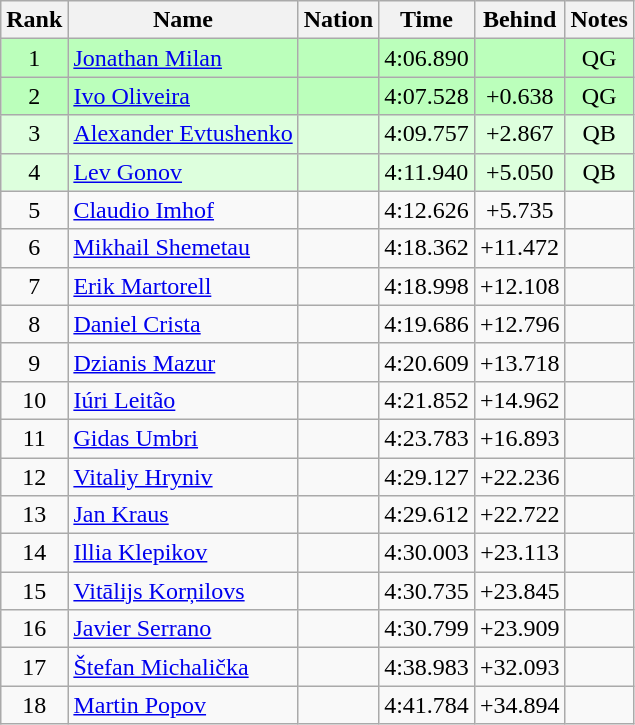<table class="wikitable sortable" style="text-align:center">
<tr>
<th>Rank</th>
<th>Name</th>
<th>Nation</th>
<th>Time</th>
<th>Behind</th>
<th>Notes</th>
</tr>
<tr bgcolor=bbffbb>
<td>1</td>
<td align=left><a href='#'>Jonathan Milan</a></td>
<td align=left></td>
<td>4:06.890</td>
<td></td>
<td>QG</td>
</tr>
<tr bgcolor=bbffbb>
<td>2</td>
<td align=left><a href='#'>Ivo Oliveira</a></td>
<td align=left></td>
<td>4:07.528</td>
<td>+0.638</td>
<td>QG</td>
</tr>
<tr bgcolor=ddffdd>
<td>3</td>
<td align=left><a href='#'>Alexander Evtushenko</a></td>
<td align=left></td>
<td>4:09.757</td>
<td>+2.867</td>
<td>QB</td>
</tr>
<tr bgcolor=ddffdd>
<td>4</td>
<td align=left><a href='#'>Lev Gonov</a></td>
<td align=left></td>
<td>4:11.940</td>
<td>+5.050</td>
<td>QB</td>
</tr>
<tr>
<td>5</td>
<td align=left><a href='#'>Claudio Imhof</a></td>
<td align=left></td>
<td>4:12.626</td>
<td>+5.735</td>
<td></td>
</tr>
<tr>
<td>6</td>
<td align=left><a href='#'>Mikhail Shemetau</a></td>
<td align=left></td>
<td>4:18.362</td>
<td>+11.472</td>
<td></td>
</tr>
<tr>
<td>7</td>
<td align=left><a href='#'>Erik Martorell</a></td>
<td align=left></td>
<td>4:18.998</td>
<td>+12.108</td>
<td></td>
</tr>
<tr>
<td>8</td>
<td align=left><a href='#'>Daniel Crista</a></td>
<td align=left></td>
<td>4:19.686</td>
<td>+12.796</td>
<td></td>
</tr>
<tr>
<td>9</td>
<td align=left><a href='#'>Dzianis Mazur</a></td>
<td align=left></td>
<td>4:20.609</td>
<td>+13.718</td>
<td></td>
</tr>
<tr>
<td>10</td>
<td align=left><a href='#'>Iúri Leitão</a></td>
<td align=left></td>
<td>4:21.852</td>
<td>+14.962</td>
<td></td>
</tr>
<tr>
<td>11</td>
<td align=left><a href='#'>Gidas Umbri</a></td>
<td align=left></td>
<td>4:23.783</td>
<td>+16.893</td>
<td></td>
</tr>
<tr>
<td>12</td>
<td align=left><a href='#'>Vitaliy Hryniv</a></td>
<td align=left></td>
<td>4:29.127</td>
<td>+22.236</td>
<td></td>
</tr>
<tr>
<td>13</td>
<td align=left><a href='#'>Jan Kraus</a></td>
<td align=left></td>
<td>4:29.612</td>
<td>+22.722</td>
<td></td>
</tr>
<tr>
<td>14</td>
<td align=left><a href='#'>Illia Klepikov</a></td>
<td align=left></td>
<td>4:30.003</td>
<td>+23.113</td>
<td></td>
</tr>
<tr>
<td>15</td>
<td align=left><a href='#'>Vitālijs Korņilovs</a></td>
<td align=left></td>
<td>4:30.735</td>
<td>+23.845</td>
<td></td>
</tr>
<tr>
<td>16</td>
<td align=left><a href='#'>Javier Serrano</a></td>
<td align=left></td>
<td>4:30.799</td>
<td>+23.909</td>
<td></td>
</tr>
<tr>
<td>17</td>
<td align=left><a href='#'>Štefan Michalička</a></td>
<td align=left></td>
<td>4:38.983</td>
<td>+32.093</td>
<td></td>
</tr>
<tr>
<td>18</td>
<td align=left><a href='#'>Martin Popov</a></td>
<td align=left></td>
<td>4:41.784</td>
<td>+34.894</td>
<td></td>
</tr>
</table>
